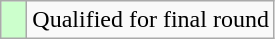<table class="wikitable">
<tr>
<td style="width:10px; background:#cfc"></td>
<td>Qualified for final round</td>
</tr>
</table>
